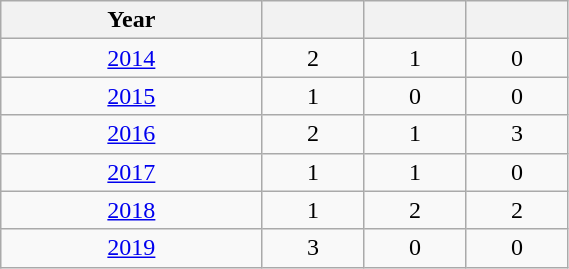<table class="wikitable" width=30% style="font-size:100%; text-align:center;">
<tr>
<th>Year</th>
<th></th>
<th></th>
<th></th>
</tr>
<tr>
<td><a href='#'>2014</a></td>
<td>2</td>
<td>1</td>
<td>0</td>
</tr>
<tr>
<td><a href='#'>2015</a></td>
<td>1</td>
<td>0</td>
<td>0</td>
</tr>
<tr>
<td><a href='#'>2016</a></td>
<td>2</td>
<td>1</td>
<td>3</td>
</tr>
<tr>
<td><a href='#'>2017</a></td>
<td>1</td>
<td>1</td>
<td>0</td>
</tr>
<tr>
<td><a href='#'>2018</a></td>
<td>1</td>
<td>2</td>
<td>2</td>
</tr>
<tr>
<td><a href='#'>2019</a></td>
<td>3</td>
<td>0</td>
<td>0</td>
</tr>
</table>
